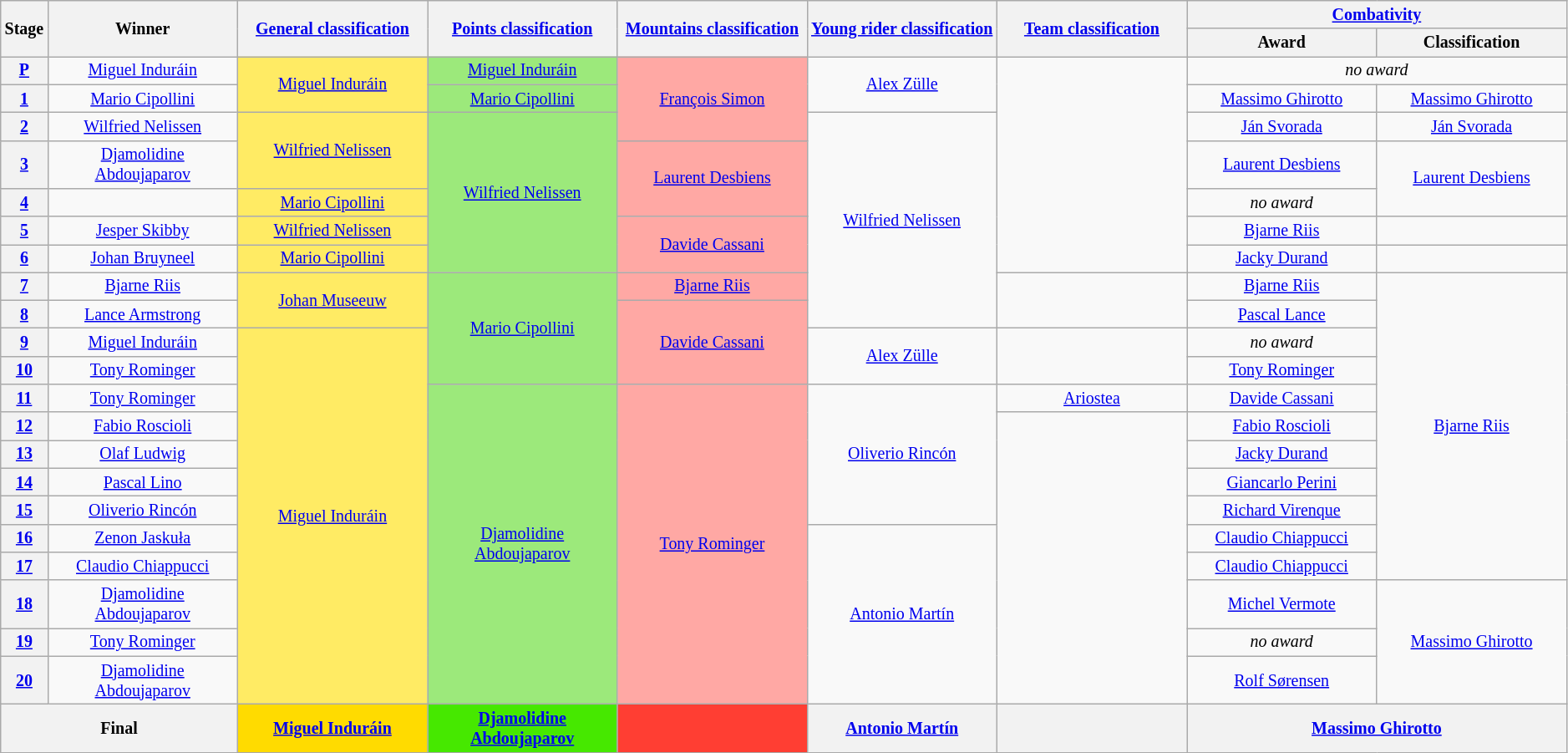<table class="wikitable" style="text-align:center; font-size:smaller; clear:both;">
<tr>
<th scope="col" style="width:1%;" rowspan="2">Stage</th>
<th scope="col" style="width:12%;" rowspan="2">Winner</th>
<th scope="col" style="width:12%;" rowspan="2"><a href='#'>General classification</a><br></th>
<th scope="col" style="width:12%;" rowspan="2"><a href='#'>Points classification</a><br></th>
<th scope="col" style="width:12%;" rowspan="2"><a href='#'>Mountains classification</a><br></th>
<th scope="col" style="width:12%;" rowspan="2"><a href='#'>Young rider classification</a></th>
<th scope="col" style="width:12%;" rowspan="2"><a href='#'>Team classification</a></th>
<th scope="col" style="width:14%;" colspan="2"><a href='#'>Combativity</a></th>
</tr>
<tr>
<th scope="col" style="width:12%;">Award</th>
<th scope="col" style="width:12%;">Classification</th>
</tr>
<tr>
<th scope="row"><a href='#'>P</a></th>
<td><a href='#'>Miguel Induráin</a></td>
<td style="background:#FFEB64;"     rowspan="2"><a href='#'>Miguel Induráin</a></td>
<td style="background:#9CE97B;"><a href='#'>Miguel Induráin</a></td>
<td style="background:#FFA8A4;"     rowspan="3"><a href='#'>François Simon</a></td>
<td rowspan="2"><a href='#'>Alex Zülle</a></td>
<td rowspan="7"></td>
<td colspan="2"><em>no award</em></td>
</tr>
<tr>
<th scope="row"><a href='#'>1</a></th>
<td><a href='#'>Mario Cipollini</a></td>
<td style="background:#9CE97B;"><a href='#'>Mario Cipollini</a></td>
<td><a href='#'>Massimo Ghirotto</a></td>
<td><a href='#'>Massimo Ghirotto</a></td>
</tr>
<tr>
<th scope="row"><a href='#'>2</a></th>
<td><a href='#'>Wilfried Nelissen</a></td>
<td style="background:#FFEB64;"     rowspan="2"><a href='#'>Wilfried Nelissen</a></td>
<td style="background:#9CE97B;" rowspan="5"><a href='#'>Wilfried Nelissen</a></td>
<td rowspan="7"><a href='#'>Wilfried Nelissen</a></td>
<td><a href='#'>Ján Svorada</a></td>
<td><a href='#'>Ján Svorada</a></td>
</tr>
<tr>
<th scope="row"><a href='#'>3</a></th>
<td><a href='#'>Djamolidine Abdoujaparov</a></td>
<td style="background:#FFA8A4;"     rowspan="2"><a href='#'>Laurent Desbiens</a></td>
<td><a href='#'>Laurent Desbiens</a></td>
<td rowspan="2"><a href='#'>Laurent Desbiens</a></td>
</tr>
<tr>
<th scope="row"><a href='#'>4</a></th>
<td></td>
<td style="background:#FFEB64;"><a href='#'>Mario Cipollini</a></td>
<td><em>no award</em></td>
</tr>
<tr>
<th scope="row"><a href='#'>5</a></th>
<td><a href='#'>Jesper Skibby</a></td>
<td style="background:#FFEB64;"><a href='#'>Wilfried Nelissen</a></td>
<td style="background:#FFA8A4;"     rowspan="2"><a href='#'>Davide Cassani</a></td>
<td><a href='#'>Bjarne Riis</a></td>
<td></td>
</tr>
<tr>
<th scope="row"><a href='#'>6</a></th>
<td><a href='#'>Johan Bruyneel</a></td>
<td style="background:#FFEB64;"><a href='#'>Mario Cipollini</a></td>
<td><a href='#'>Jacky Durand</a></td>
<td></td>
</tr>
<tr>
<th scope="row"><a href='#'>7</a></th>
<td><a href='#'>Bjarne Riis</a></td>
<td style="background:#FFEB64;"     rowspan="2"><a href='#'>Johan Museeuw</a></td>
<td style="background:#9CE97B;" rowspan="4"><a href='#'>Mario Cipollini</a></td>
<td style="background:#FFA8A4;"><a href='#'>Bjarne Riis</a></td>
<td rowspan="2"></td>
<td><a href='#'>Bjarne Riis</a></td>
<td rowspan="11"><a href='#'>Bjarne Riis</a></td>
</tr>
<tr>
<th scope="row"><a href='#'>8</a></th>
<td><a href='#'>Lance Armstrong</a></td>
<td style="background:#FFA8A4;"     rowspan="3"><a href='#'>Davide Cassani</a></td>
<td><a href='#'>Pascal Lance</a></td>
</tr>
<tr>
<th scope="row"><a href='#'>9</a></th>
<td><a href='#'>Miguel Induráin</a></td>
<td style="background:#FFEB64;"      rowspan="12"><a href='#'>Miguel Induráin</a></td>
<td rowspan="2"><a href='#'>Alex Zülle</a></td>
<td rowspan="2"></td>
<td><em>no award</em></td>
</tr>
<tr>
<th scope="row"><a href='#'>10</a></th>
<td><a href='#'>Tony Rominger</a></td>
<td><a href='#'>Tony Rominger</a></td>
</tr>
<tr>
<th scope="row"><a href='#'>11</a></th>
<td><a href='#'>Tony Rominger</a></td>
<td style="background:#9CE97B;" rowspan="10"><a href='#'>Djamolidine Abdoujaparov</a></td>
<td style="background:#FFA8A4;"     rowspan="10"><a href='#'>Tony Rominger</a></td>
<td rowspan="5"><a href='#'>Oliverio Rincón</a></td>
<td><a href='#'>Ariostea</a></td>
<td><a href='#'>Davide Cassani</a></td>
</tr>
<tr>
<th scope="row"><a href='#'>12</a></th>
<td><a href='#'>Fabio Roscioli</a></td>
<td rowspan="9"></td>
<td><a href='#'>Fabio Roscioli</a></td>
</tr>
<tr>
<th scope="row"><a href='#'>13</a></th>
<td><a href='#'>Olaf Ludwig</a></td>
<td><a href='#'>Jacky Durand</a></td>
</tr>
<tr>
<th scope="row"><a href='#'>14</a></th>
<td><a href='#'>Pascal Lino</a></td>
<td><a href='#'>Giancarlo Perini</a></td>
</tr>
<tr>
<th scope="row"><a href='#'>15</a></th>
<td><a href='#'>Oliverio Rincón</a></td>
<td><a href='#'>Richard Virenque</a></td>
</tr>
<tr>
<th scope="row"><a href='#'>16</a></th>
<td><a href='#'>Zenon Jaskuła</a></td>
<td rowspan="5"><a href='#'>Antonio Martín</a></td>
<td><a href='#'>Claudio Chiappucci</a></td>
</tr>
<tr>
<th scope="row"><a href='#'>17</a></th>
<td><a href='#'>Claudio Chiappucci</a></td>
<td><a href='#'>Claudio Chiappucci</a></td>
</tr>
<tr>
<th scope="row"><a href='#'>18</a></th>
<td><a href='#'>Djamolidine Abdoujaparov</a></td>
<td><a href='#'>Michel Vermote</a></td>
<td rowspan="3"><a href='#'>Massimo Ghirotto</a></td>
</tr>
<tr>
<th scope="row"><a href='#'>19</a></th>
<td><a href='#'>Tony Rominger</a></td>
<td><em>no award</em></td>
</tr>
<tr>
<th scope="row"><a href='#'>20</a></th>
<td><a href='#'>Djamolidine Abdoujaparov</a></td>
<td><a href='#'>Rolf Sørensen</a></td>
</tr>
<tr>
<th colspan="2">Final</th>
<th style="background:#FFDB00;"><a href='#'>Miguel Induráin</a></th>
<th style="background:#46E800;"><a href='#'>Djamolidine Abdoujaparov</a></th>
<th style="background:#FF3E33;"></th>
<th><a href='#'>Antonio Martín</a></th>
<th></th>
<th colspan="2"><a href='#'>Massimo Ghirotto</a></th>
</tr>
</table>
